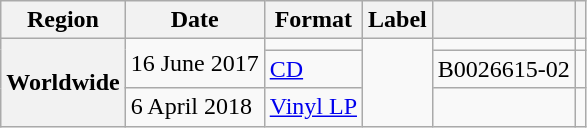<table class="wikitable plainrowheaders">
<tr>
<th scope="col">Region</th>
<th scope="col">Date</th>
<th scope="col">Format</th>
<th scope="col">Label</th>
<th scope="col"></th>
<th scope="col"></th>
</tr>
<tr>
<th scope="row" rowspan="3">Worldwide</th>
<td rowspan="2">16 June 2017</td>
<td></td>
<td rowspan="3"></td>
<td></td>
<td align="center"></td>
</tr>
<tr>
<td><a href='#'>CD</a></td>
<td>B0026615-02</td>
<td align="center"></td>
</tr>
<tr>
<td>6 April 2018</td>
<td><a href='#'>Vinyl LP</a></td>
<td></td>
<td align="center"></td>
</tr>
</table>
